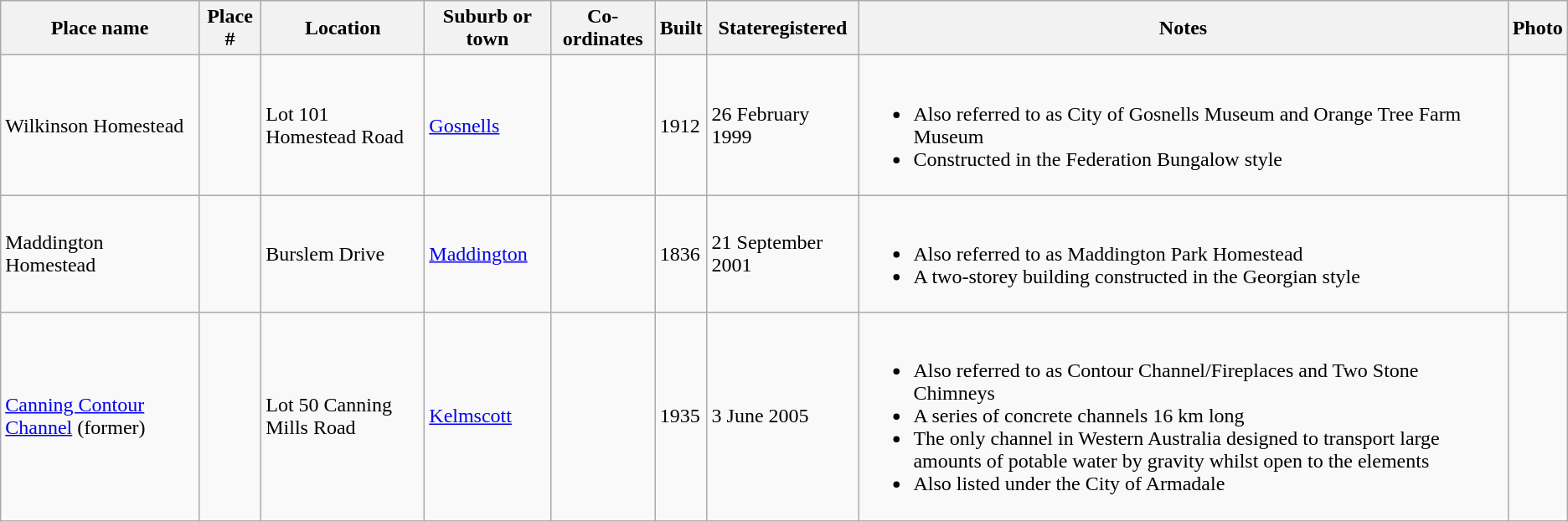<table class="wikitable sortable">
<tr>
<th>Place name</th>
<th>Place #</th>
<th>Location</th>
<th>Suburb or town</th>
<th>Co-ordinates</th>
<th>Built</th>
<th>Stateregistered</th>
<th class="unsortable">Notes</th>
<th class="unsortable">Photo</th>
</tr>
<tr>
<td>Wilkinson Homestead</td>
<td></td>
<td>Lot 101 Homestead Road</td>
<td><a href='#'>Gosnells</a></td>
<td></td>
<td>1912</td>
<td>26 February 1999</td>
<td><br><ul><li>Also referred to as City of Gosnells Museum and Orange Tree Farm Museum</li><li>Constructed in the Federation Bungalow style</li></ul></td>
<td></td>
</tr>
<tr>
<td>Maddington Homestead</td>
<td></td>
<td>Burslem Drive</td>
<td><a href='#'>Maddington</a></td>
<td></td>
<td>1836</td>
<td>21 September 2001</td>
<td><br><ul><li>Also referred to as Maddington Park Homestead</li><li>A two-storey building constructed in the Georgian style</li></ul></td>
<td></td>
</tr>
<tr>
<td><a href='#'>Canning Contour Channel</a> (former)</td>
<td></td>
<td>Lot 50 Canning Mills Road</td>
<td><a href='#'>Kelmscott</a></td>
<td></td>
<td>1935</td>
<td>3 June 2005</td>
<td><br><ul><li>Also referred to as Contour Channel/Fireplaces and Two Stone Chimneys</li><li>A series of concrete channels 16 km long</li><li>The only channel in Western Australia designed to transport large amounts of potable water by gravity whilst open to the elements</li><li>Also listed under the City of Armadale</li></ul></td>
<td></td>
</tr>
</table>
